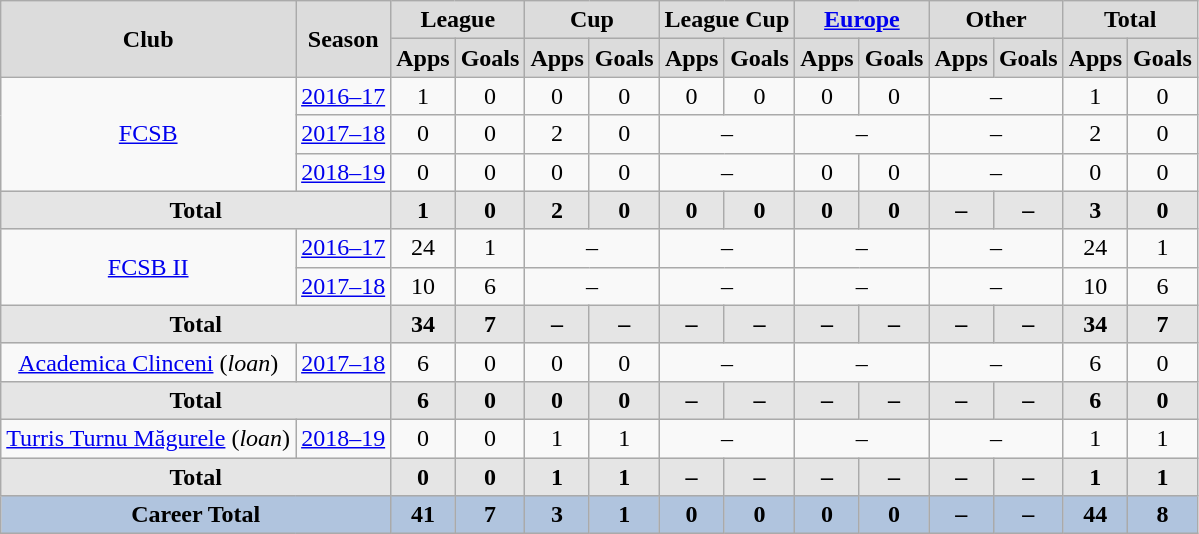<table class="wikitable" style="text-align: center;">
<tr>
<th style="background: #DCDCDC; text-align: center" rowspan="2"><strong>Club</strong></th>
<th style="background: #DCDCDC; text-align: center" rowspan="2"><strong>Season</strong></th>
<th style="background: #DCDCDC; text-align: center" colspan="2"><strong>League</strong></th>
<th style="background: #DCDCDC; text-align: center" colspan="2"><strong>Cup</strong></th>
<th style="background: #DCDCDC; text-align: center" colspan="2"><strong>League Cup</strong></th>
<th style="background: #DCDCDC; text-align: center" colspan="2"><a href='#'>Europe</a></th>
<th style="background: #DCDCDC; text-align: center" colspan="2"><strong>Other</strong></th>
<th style="background: #DCDCDC; text-align: center" colspan="3"><strong>Total</strong></th>
</tr>
<tr>
<th style="background:#dcdcdc; text-align:center;">Apps</th>
<th style="background:#dcdcdc; text-align:center;">Goals</th>
<th style="background:#dcdcdc; text-align:center;">Apps</th>
<th style="background:#dcdcdc; text-align:center;">Goals</th>
<th style="background:#dcdcdc; text-align:center;">Apps</th>
<th style="background:#dcdcdc; text-align:center;">Goals</th>
<th style="background:#dcdcdc; text-align:center;">Apps</th>
<th style="background:#dcdcdc; text-align:center;">Goals</th>
<th style="background:#dcdcdc; text-align:center;">Apps</th>
<th style="background:#dcdcdc; text-align:center;">Goals</th>
<th style="background:#dcdcdc; text-align:center;">Apps</th>
<th style="background:#dcdcdc; text-align:center;">Goals</th>
</tr>
<tr>
<td rowspan="3"><a href='#'>FCSB</a></td>
<td><a href='#'>2016–17</a></td>
<td>1</td>
<td>0</td>
<td>0</td>
<td>0</td>
<td>0</td>
<td>0</td>
<td>0</td>
<td>0</td>
<td rowspan=1 colspan="2">–</td>
<td>1</td>
<td>0</td>
</tr>
<tr>
<td><a href='#'>2017–18</a></td>
<td>0</td>
<td>0</td>
<td>2</td>
<td>0</td>
<td rowspan=1 colspan="2">–</td>
<td rowspan=1 colspan="2">–</td>
<td rowspan=1 colspan="2">–</td>
<td>2</td>
<td>0</td>
</tr>
<tr>
<td><a href='#'>2018–19</a></td>
<td>0</td>
<td>0</td>
<td>0</td>
<td>0</td>
<td rowspan=1 colspan="2">–</td>
<td>0</td>
<td>0</td>
<td rowspan=1 colspan="2">–</td>
<td>0</td>
<td>0</td>
</tr>
<tr>
<th style="background: #E5E5E5; text-align: center" colspan="2">Total</th>
<th style="background:#e5e5e5; text-align:center;">1</th>
<th style="background:#e5e5e5; text-align:center;">0</th>
<th style="background:#e5e5e5; text-align:center;">2</th>
<th style="background:#e5e5e5; text-align:center;">0</th>
<th style="background:#e5e5e5; text-align:center;">0</th>
<th style="background:#e5e5e5; text-align:center;">0</th>
<th style="background:#e5e5e5; text-align:center;">0</th>
<th style="background:#e5e5e5; text-align:center;">0</th>
<th style="background:#e5e5e5; text-align:center;">–</th>
<th style="background:#e5e5e5; text-align:center;">–</th>
<th style="background:#e5e5e5; text-align:center;">3</th>
<th style="background:#e5e5e5; text-align:center;">0</th>
</tr>
<tr>
<td rowspan="2"><a href='#'>FCSB II</a></td>
<td><a href='#'>2016–17</a></td>
<td>24</td>
<td>1</td>
<td rowspan=1 colspan="2">–</td>
<td rowspan=1 colspan="2">–</td>
<td rowspan=1 colspan="2">–</td>
<td rowspan=1 colspan="2">–</td>
<td>24</td>
<td>1</td>
</tr>
<tr>
<td><a href='#'>2017–18</a></td>
<td>10</td>
<td>6</td>
<td rowspan=1 colspan="2">–</td>
<td rowspan=1 colspan="2">–</td>
<td rowspan=1 colspan="2">–</td>
<td rowspan=1 colspan="2">–</td>
<td>10</td>
<td>6</td>
</tr>
<tr>
<th style="background: #E5E5E5; text-align: center" colspan="2">Total</th>
<th style="background:#e5e5e5; text-align:center;">34</th>
<th style="background:#e5e5e5; text-align:center;">7</th>
<th style="background:#e5e5e5; text-align:center;">–</th>
<th style="background:#e5e5e5; text-align:center;">–</th>
<th style="background:#e5e5e5; text-align:center;">–</th>
<th style="background:#e5e5e5; text-align:center;">–</th>
<th style="background:#e5e5e5; text-align:center;">–</th>
<th style="background:#e5e5e5; text-align:center;">–</th>
<th style="background:#e5e5e5; text-align:center;">–</th>
<th style="background:#e5e5e5; text-align:center;">–</th>
<th style="background:#e5e5e5; text-align:center;">34</th>
<th style="background:#e5e5e5; text-align:center;">7</th>
</tr>
<tr>
<td rowspan="1"><a href='#'>Academica Clinceni</a> (<em>loan</em>)</td>
<td><a href='#'>2017–18</a></td>
<td>6</td>
<td>0</td>
<td>0</td>
<td>0</td>
<td rowspan=1 colspan="2">–</td>
<td rowspan=1 colspan="2">–</td>
<td rowspan=1 colspan="2">–</td>
<td>6</td>
<td>0</td>
</tr>
<tr>
<th style="background: #E5E5E5; text-align: center" colspan="2">Total</th>
<th style="background:#e5e5e5; text-align:center;">6</th>
<th style="background:#e5e5e5; text-align:center;">0</th>
<th style="background:#e5e5e5; text-align:center;">0</th>
<th style="background:#e5e5e5; text-align:center;">0</th>
<th style="background:#e5e5e5; text-align:center;">–</th>
<th style="background:#e5e5e5; text-align:center;">–</th>
<th style="background:#e5e5e5; text-align:center;">–</th>
<th style="background:#e5e5e5; text-align:center;">–</th>
<th style="background:#e5e5e5; text-align:center;">–</th>
<th style="background:#e5e5e5; text-align:center;">–</th>
<th style="background:#e5e5e5; text-align:center;">6</th>
<th style="background:#e5e5e5; text-align:center;">0</th>
</tr>
<tr>
<td rowspan="1"><a href='#'>Turris Turnu Măgurele</a> (<em>loan</em>)</td>
<td><a href='#'>2018–19</a></td>
<td>0</td>
<td>0</td>
<td>1</td>
<td>1</td>
<td rowspan=1 colspan="2">–</td>
<td rowspan=1 colspan="2">–</td>
<td rowspan=1 colspan="2">–</td>
<td>1</td>
<td>1</td>
</tr>
<tr>
<th style="background: #E5E5E5; text-align: center" colspan="2">Total</th>
<th style="background:#e5e5e5; text-align:center;">0</th>
<th style="background:#e5e5e5; text-align:center;">0</th>
<th style="background:#e5e5e5; text-align:center;">1</th>
<th style="background:#e5e5e5; text-align:center;">1</th>
<th style="background:#e5e5e5; text-align:center;">–</th>
<th style="background:#e5e5e5; text-align:center;">–</th>
<th style="background:#e5e5e5; text-align:center;">–</th>
<th style="background:#e5e5e5; text-align:center;">–</th>
<th style="background:#e5e5e5; text-align:center;">–</th>
<th style="background:#e5e5e5; text-align:center;">–</th>
<th style="background:#e5e5e5; text-align:center;">1</th>
<th style="background:#e5e5e5; text-align:center;">1</th>
</tr>
<tr>
<th style="background: #b0c4de; text-align: center" colspan="2"><strong>Career Total</strong></th>
<th style="background:#b0c4de; text-align:center;">41</th>
<th style="background:#b0c4de; text-align:center;">7</th>
<th style="background:#b0c4de; text-align:center;">3</th>
<th style="background:#b0c4de; text-align:center;">1</th>
<th style="background:#b0c4de; text-align:center;">0</th>
<th style="background:#b0c4de; text-align:center;">0</th>
<th style="background:#b0c4de; text-align:center;">0</th>
<th style="background:#b0c4de; text-align:center;">0</th>
<th style="background:#b0c4de; text-align:center;">–</th>
<th style="background:#b0c4de; text-align:center;">–</th>
<th style="background:#b0c4de; text-align:center;">44</th>
<th style="background:#b0c4de; text-align:center;">8</th>
</tr>
</table>
